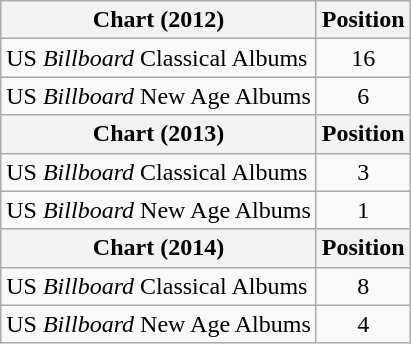<table class="wikitable sortable plainrowheaders">
<tr>
<th>Chart (2012)</th>
<th>Position</th>
</tr>
<tr>
<td>US <em>Billboard</em> Classical Albums</td>
<td style="text-align:center;">16</td>
</tr>
<tr>
<td>US <em>Billboard</em> New Age Albums</td>
<td style="text-align:center;">6</td>
</tr>
<tr>
<th>Chart (2013)</th>
<th>Position</th>
</tr>
<tr>
<td>US <em>Billboard</em> Classical Albums</td>
<td style="text-align:center;">3</td>
</tr>
<tr>
<td>US <em>Billboard</em> New Age Albums</td>
<td style="text-align:center;">1</td>
</tr>
<tr>
<th>Chart (2014)</th>
<th>Position</th>
</tr>
<tr>
<td>US <em>Billboard</em> Classical Albums</td>
<td style="text-align:center;">8</td>
</tr>
<tr>
<td>US <em>Billboard</em> New Age Albums</td>
<td style="text-align:center;">4</td>
</tr>
</table>
